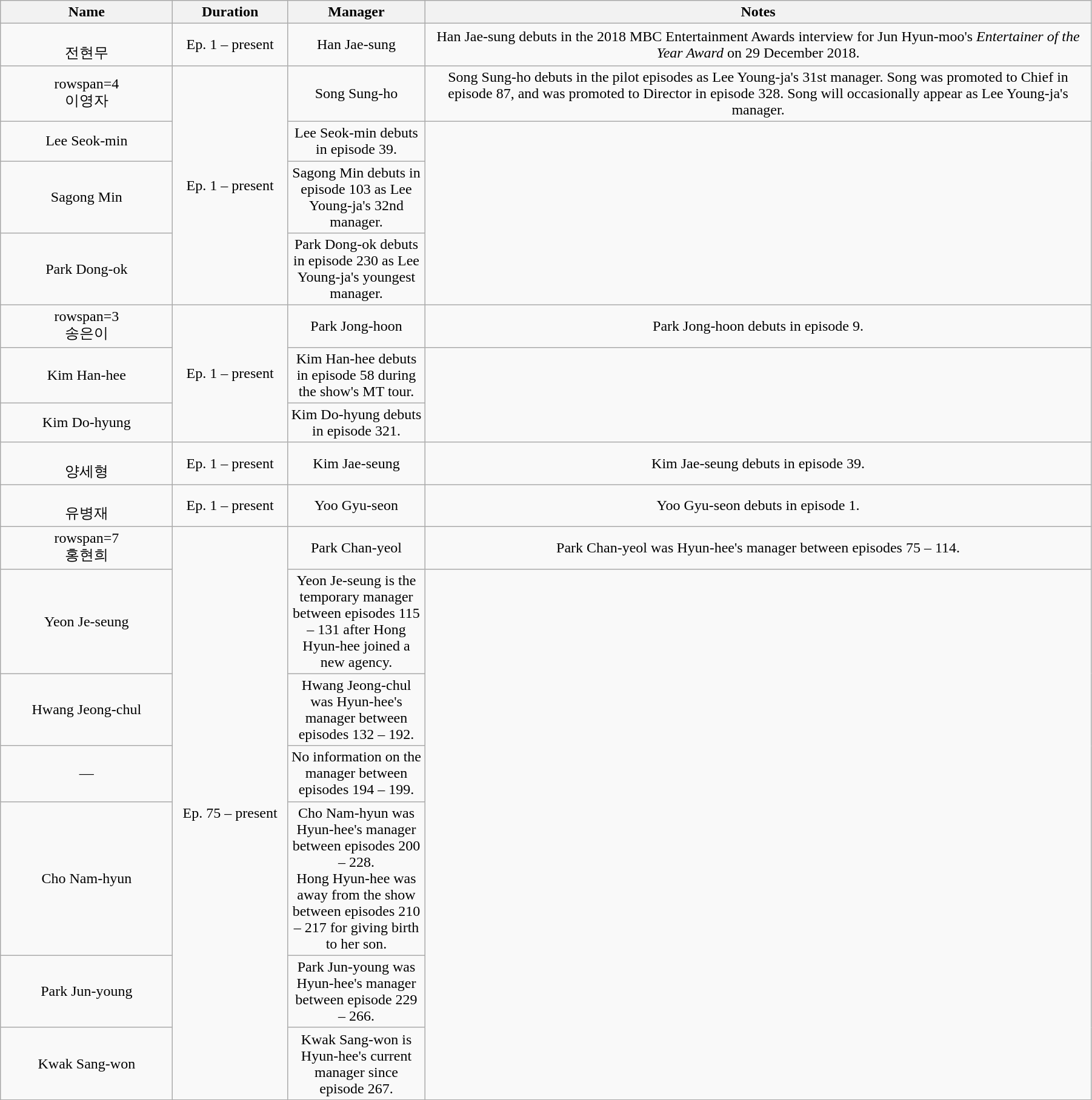<table class=wikitable style="width:95%;text-align:center">
<tr>
<th style=width:15%>Name</th>
<th style=width:10%>Duration</th>
<th style=width:12%>Manager</th>
<th style=width:58%>Notes</th>
</tr>
<tr>
<td><br>전현무</td>
<td>Ep. 1 – present</td>
<td>Han Jae-sung</td>
<td>Han Jae-sung debuts in the 2018 MBC Entertainment Awards interview for Jun Hyun-moo's <em>Entertainer of the Year Award</em> on 29 December 2018.</td>
</tr>
<tr>
<td>rowspan=4 <br>이영자</td>
<td rowspan=4>Ep. 1 – present</td>
<td>Song Sung-ho <br></td>
<td>Song Sung-ho debuts in the pilot episodes as Lee Young-ja's 31st manager. Song was promoted to Chief in episode 87, and was promoted to Director in episode 328. Song will occasionally appear as Lee Young-ja's manager.</td>
</tr>
<tr>
<td>Lee Seok-min <br> </td>
<td>Lee Seok-min debuts in episode 39.</td>
</tr>
<tr>
<td>Sagong Min<br></td>
<td>Sagong Min debuts in episode 103 as Lee Young-ja's 32nd manager.</td>
</tr>
<tr>
<td>Park Dong-ok<br></td>
<td>Park Dong-ok debuts in episode 230 as Lee Young-ja's youngest manager.</td>
</tr>
<tr>
<td>rowspan=3 <br>송은이</td>
<td rowspan=3>Ep. 1 – present</td>
<td>Park Jong-hoon</td>
<td>Park Jong-hoon debuts in episode 9.</td>
</tr>
<tr>
<td>Kim Han-hee</td>
<td>Kim Han-hee debuts in episode 58 during the show's MT tour.</td>
</tr>
<tr>
<td>Kim Do-hyung</td>
<td>Kim Do-hyung debuts in episode 321. </td>
</tr>
<tr>
<td><br>양세형</td>
<td>Ep. 1 – present</td>
<td>Kim Jae-seung</td>
<td>Kim Jae-seung debuts in episode 39.</td>
</tr>
<tr>
<td><br>유병재</td>
<td>Ep. 1 – present</td>
<td>Yoo Gyu-seon</td>
<td>Yoo Gyu-seon debuts in episode 1.</td>
</tr>
<tr>
<td>rowspan=7 <br>홍현희</td>
<td rowspan=7>Ep. 75 – present</td>
<td>Park Chan-yeol</td>
<td>Park Chan-yeol was Hyun-hee's manager between episodes 75 – 114.</td>
</tr>
<tr>
<td>Yeon Je-seung</td>
<td>Yeon Je-seung is the temporary manager between episodes 115 – 131 after Hong Hyun-hee joined a new agency.</td>
</tr>
<tr>
<td>Hwang Jeong-chul</td>
<td>Hwang Jeong-chul was Hyun-hee's manager between episodes 132 – 192.</td>
</tr>
<tr>
<td>—</td>
<td>No information on the manager between episodes 194 – 199.</td>
</tr>
<tr>
<td>Cho Nam-hyun</td>
<td>Cho Nam-hyun was Hyun-hee's manager between episodes 200 – 228.<br> Hong Hyun-hee was away from the show between episodes 210 – 217 for giving birth to her son.</td>
</tr>
<tr>
<td>Park Jun-young</td>
<td>Park Jun-young was Hyun-hee's manager between episode 229 – 266.</td>
</tr>
<tr>
<td>Kwak Sang-won</td>
<td>Kwak Sang-won is Hyun-hee's current manager since episode 267.</td>
</tr>
</table>
